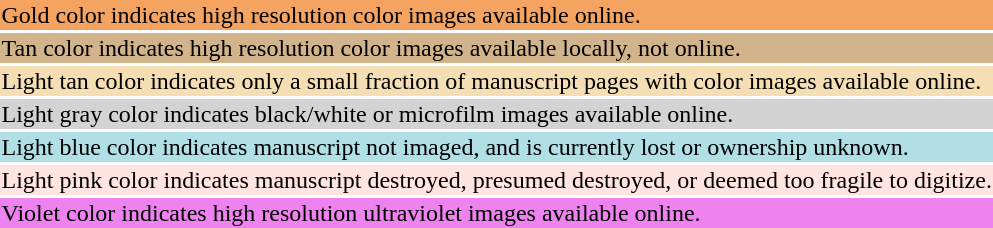<table style="background:transparent">
<tr>
<td bgcolor="sandybrown">Gold color indicates high resolution color images available online.</td>
</tr>
<tr>
<td bgcolor="tan">Tan color indicates high resolution color images available locally, not online.</td>
</tr>
<tr>
<td bgcolor="wheat">Light tan color indicates only a small fraction of manuscript pages with color images available online.</td>
</tr>
<tr>
<td bgcolor="lightgray">Light gray color indicates black/white or microfilm images available online.</td>
</tr>
<tr>
<td bgcolor="powderblue">Light blue color indicates manuscript not imaged, and is currently lost or ownership unknown.</td>
</tr>
<tr>
<td bgcolor="mistyrose">Light pink color indicates manuscript destroyed, presumed destroyed, or deemed too fragile to digitize.</td>
</tr>
<tr>
<td bgcolor="violet">Violet color indicates high resolution ultraviolet images available online.</td>
</tr>
</table>
